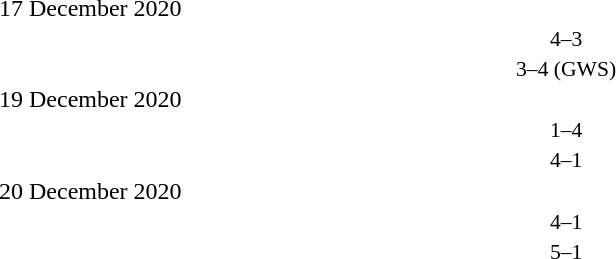<table style="width:100%;" cellspacing="1">
<tr>
<th width=25%></th>
<th width=2%></th>
<th width=6%></th>
<th width=2%></th>
<th width=25%></th>
</tr>
<tr>
<td>17 December 2020</td>
</tr>
<tr style=font-size:90%>
<td align=right></td>
<td></td>
<td align=center>4–3</td>
<td></td>
<td></td>
<td></td>
</tr>
<tr style=font-size:90%>
<td align=right></td>
<td></td>
<td align=center>3–4 (GWS)</td>
<td></td>
<td></td>
<td></td>
</tr>
<tr>
<td>19 December 2020</td>
</tr>
<tr style=font-size:90%>
<td align=right></td>
<td></td>
<td align=center>1–4</td>
<td></td>
<td></td>
<td></td>
</tr>
<tr style=font-size:90%>
<td align=right></td>
<td></td>
<td align=center>4–1</td>
<td></td>
<td></td>
<td></td>
</tr>
<tr>
<td>20 December 2020</td>
</tr>
<tr style=font-size:90%>
<td align=right></td>
<td></td>
<td align=center>4–1</td>
<td></td>
<td></td>
<td></td>
</tr>
<tr style=font-size:90%>
<td align=right></td>
<td></td>
<td align=center>5–1</td>
<td></td>
<td></td>
<td></td>
</tr>
</table>
